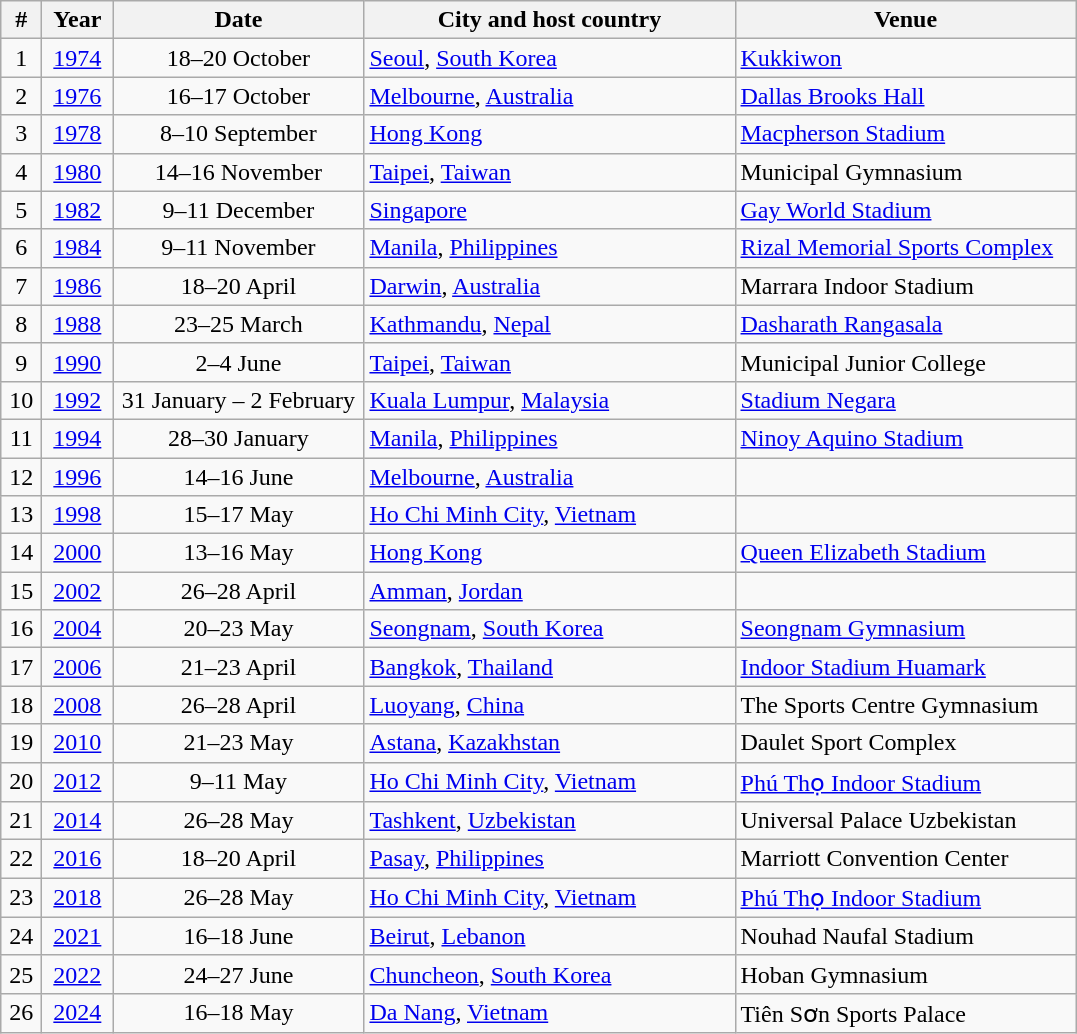<table class="wikitable" style="text-align:left;">
<tr>
<th width=20>#</th>
<th width=40>Year</th>
<th width=160>Date</th>
<th width=240>City and host country</th>
<th width=220>Venue</th>
</tr>
<tr>
<td align=center>1</td>
<td align=center><a href='#'>1974</a></td>
<td align=center>18–20 October</td>
<td> <a href='#'>Seoul</a>, <a href='#'>South Korea</a></td>
<td><a href='#'>Kukkiwon</a></td>
</tr>
<tr>
<td align=center>2</td>
<td align=center><a href='#'>1976</a></td>
<td align=center>16–17 October</td>
<td> <a href='#'>Melbourne</a>, <a href='#'>Australia</a></td>
<td><a href='#'>Dallas Brooks Hall</a></td>
</tr>
<tr>
<td align=center>3</td>
<td align=center><a href='#'>1978</a></td>
<td align=center>8–10 September</td>
<td> <a href='#'>Hong Kong</a></td>
<td><a href='#'>Macpherson Stadium</a></td>
</tr>
<tr>
<td align=center>4</td>
<td align=center><a href='#'>1980</a></td>
<td align=center>14–16 November</td>
<td> <a href='#'>Taipei</a>, <a href='#'>Taiwan</a></td>
<td>Municipal Gymnasium</td>
</tr>
<tr>
<td align=center>5</td>
<td align=center><a href='#'>1982</a></td>
<td align=center>9–11 December</td>
<td> <a href='#'>Singapore</a></td>
<td><a href='#'>Gay World Stadium</a></td>
</tr>
<tr>
<td align=center>6</td>
<td align=center><a href='#'>1984</a></td>
<td align=center>9–11 November</td>
<td> <a href='#'>Manila</a>, <a href='#'>Philippines</a></td>
<td><a href='#'>Rizal Memorial Sports Complex</a></td>
</tr>
<tr>
<td align=center>7</td>
<td align=center><a href='#'>1986</a></td>
<td align=center>18–20 April</td>
<td> <a href='#'>Darwin</a>, <a href='#'>Australia</a></td>
<td>Marrara Indoor Stadium</td>
</tr>
<tr>
<td align=center>8</td>
<td align=center><a href='#'>1988</a></td>
<td align=center>23–25 March</td>
<td> <a href='#'>Kathmandu</a>, <a href='#'>Nepal</a></td>
<td><a href='#'>Dasharath Rangasala</a></td>
</tr>
<tr>
<td align=center>9</td>
<td align=center><a href='#'>1990</a></td>
<td align=center>2–4 June</td>
<td> <a href='#'>Taipei</a>, <a href='#'>Taiwan</a></td>
<td>Municipal Junior College</td>
</tr>
<tr>
<td align=center>10</td>
<td align=center><a href='#'>1992</a></td>
<td align=center>31 January – 2 February</td>
<td> <a href='#'>Kuala Lumpur</a>, <a href='#'>Malaysia</a></td>
<td><a href='#'>Stadium Negara</a></td>
</tr>
<tr>
<td align=center>11</td>
<td align=center><a href='#'>1994</a></td>
<td align=center>28–30 January</td>
<td> <a href='#'>Manila</a>, <a href='#'>Philippines</a></td>
<td><a href='#'>Ninoy Aquino Stadium</a></td>
</tr>
<tr>
<td align=center>12</td>
<td align=center><a href='#'>1996</a></td>
<td align=center>14–16 June</td>
<td> <a href='#'>Melbourne</a>, <a href='#'>Australia</a></td>
<td></td>
</tr>
<tr>
<td align=center>13</td>
<td align=center><a href='#'>1998</a></td>
<td align=center>15–17 May</td>
<td> <a href='#'>Ho Chi Minh City</a>, <a href='#'>Vietnam</a></td>
<td></td>
</tr>
<tr>
<td align=center>14</td>
<td align=center><a href='#'>2000</a></td>
<td align=center>13–16 May</td>
<td> <a href='#'>Hong Kong</a></td>
<td><a href='#'>Queen Elizabeth Stadium</a></td>
</tr>
<tr>
<td align=center>15</td>
<td align=center><a href='#'>2002</a></td>
<td align=center>26–28 April</td>
<td> <a href='#'>Amman</a>, <a href='#'>Jordan</a></td>
<td></td>
</tr>
<tr>
<td align=center>16</td>
<td align=center><a href='#'>2004</a></td>
<td align=center>20–23 May</td>
<td> <a href='#'>Seongnam</a>, <a href='#'>South Korea</a></td>
<td><a href='#'>Seongnam Gymnasium</a></td>
</tr>
<tr>
<td align=center>17</td>
<td align=center><a href='#'>2006</a></td>
<td align=center>21–23 April</td>
<td> <a href='#'>Bangkok</a>, <a href='#'>Thailand</a></td>
<td><a href='#'>Indoor Stadium Huamark</a></td>
</tr>
<tr>
<td align=center>18</td>
<td align=center><a href='#'>2008</a></td>
<td align=center>26–28 April</td>
<td> <a href='#'>Luoyang</a>, <a href='#'>China</a></td>
<td>The Sports Centre Gymnasium</td>
</tr>
<tr>
<td align=center>19</td>
<td align=center><a href='#'>2010</a></td>
<td align=center>21–23 May</td>
<td> <a href='#'>Astana</a>, <a href='#'>Kazakhstan</a></td>
<td>Daulet Sport Complex</td>
</tr>
<tr>
<td align=center>20</td>
<td align=center><a href='#'>2012</a></td>
<td align=center>9–11 May</td>
<td> <a href='#'>Ho Chi Minh City</a>, <a href='#'>Vietnam</a></td>
<td><a href='#'>Phú Thọ Indoor Stadium</a></td>
</tr>
<tr>
<td align=center>21</td>
<td align=center><a href='#'>2014</a></td>
<td align=center>26–28 May</td>
<td> <a href='#'>Tashkent</a>, <a href='#'>Uzbekistan</a></td>
<td>Universal Palace Uzbekistan</td>
</tr>
<tr>
<td align=center>22</td>
<td align=center><a href='#'>2016</a></td>
<td align=center>18–20 April</td>
<td> <a href='#'>Pasay</a>, <a href='#'>Philippines</a></td>
<td>Marriott Convention Center</td>
</tr>
<tr>
<td align=center>23</td>
<td align=center><a href='#'>2018</a></td>
<td align=center>26–28 May</td>
<td> <a href='#'>Ho Chi Minh City</a>, <a href='#'>Vietnam</a></td>
<td><a href='#'>Phú Thọ Indoor Stadium</a></td>
</tr>
<tr>
<td align=center>24</td>
<td align=center><a href='#'>2021</a></td>
<td align=center>16–18 June</td>
<td> <a href='#'>Beirut</a>, <a href='#'>Lebanon</a></td>
<td>Nouhad Naufal Stadium</td>
</tr>
<tr>
<td align=center>25</td>
<td align=center><a href='#'>2022</a></td>
<td align=center>24–27 June</td>
<td> <a href='#'>Chuncheon</a>, <a href='#'>South Korea</a></td>
<td>Hoban Gymnasium</td>
</tr>
<tr>
<td align=center>26</td>
<td align=center><a href='#'>2024</a></td>
<td align=center>16–18 May</td>
<td> <a href='#'>Da Nang</a>, <a href='#'>Vietnam</a></td>
<td>Tiên Sơn Sports Palace</td>
</tr>
</table>
